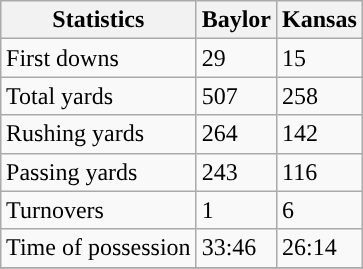<table class="wikitable" style="float: right;">
<tr>
<th>Statistics</th>
<th>Baylor</th>
<th>Kansas</th>
</tr>
<tr>
<td>First downs</td>
<td>29</td>
<td>15</td>
</tr>
<tr>
<td>Total yards</td>
<td>507</td>
<td>258</td>
</tr>
<tr>
<td>Rushing yards</td>
<td>264</td>
<td>142</td>
</tr>
<tr>
<td>Passing yards</td>
<td>243</td>
<td>116</td>
</tr>
<tr>
<td>Turnovers</td>
<td>1</td>
<td>6</td>
</tr>
<tr>
<td>Time of possession</td>
<td>33:46</td>
<td>26:14</td>
</tr>
<tr>
</tr>
</table>
